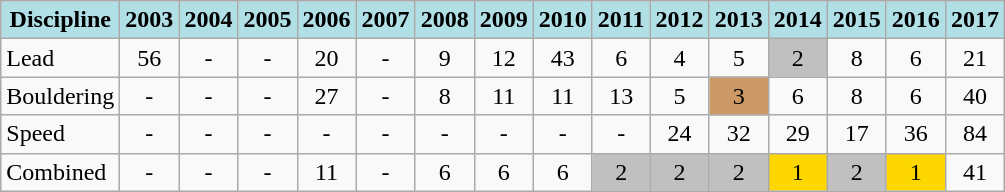<table class="wikitable" style="text-align: center">
<tr>
<th style="background: #b0e0e6">Discipline</th>
<th style="background: #b0e0e6">2003</th>
<th style="background: #b0e0e6">2004</th>
<th style="background: #b0e0e6">2005</th>
<th style="background: #b0e0e6">2006</th>
<th style="background: #b0e0e6">2007</th>
<th style="background: #b0e0e6">2008</th>
<th style="background: #b0e0e6">2009</th>
<th style="background: #b0e0e6">2010</th>
<th style="background: #b0e0e6">2011</th>
<th style="background: #b0e0e6">2012</th>
<th style="background: #b0e0e6">2013</th>
<th style="background: #b0e0e6">2014</th>
<th style="background: #b0e0e6">2015</th>
<th style="background: #b0e0e6">2016</th>
<th style="background: #b0e0e6">2017</th>
</tr>
<tr>
<td align="left">Lead</td>
<td>56</td>
<td>-</td>
<td>-</td>
<td>20</td>
<td>-</td>
<td>9</td>
<td>12</td>
<td>43</td>
<td>6</td>
<td>4</td>
<td>5</td>
<td style="background: silver">2</td>
<td>8</td>
<td>6</td>
<td>21</td>
</tr>
<tr>
<td align="left">Bouldering</td>
<td>-</td>
<td>-</td>
<td>-</td>
<td>27</td>
<td>-</td>
<td>8</td>
<td>11</td>
<td>11</td>
<td>13</td>
<td>5</td>
<td style="background: #cc9966">3</td>
<td>6</td>
<td>8</td>
<td>6</td>
<td>40</td>
</tr>
<tr>
<td align="left">Speed</td>
<td>-</td>
<td>-</td>
<td>-</td>
<td>-</td>
<td>-</td>
<td>-</td>
<td>-</td>
<td>-</td>
<td>-</td>
<td>24</td>
<td>32</td>
<td>29</td>
<td>17</td>
<td>36</td>
<td>84</td>
</tr>
<tr>
<td align="left">Combined</td>
<td>-</td>
<td>-</td>
<td>-</td>
<td>11</td>
<td>-</td>
<td>6</td>
<td>6</td>
<td>6</td>
<td style="background: silver">2</td>
<td style="background: silver">2</td>
<td style="background: silver">2</td>
<td style="background: gold">1</td>
<td style="background: silver">2</td>
<td style="background: gold">1</td>
<td>41</td>
</tr>
</table>
